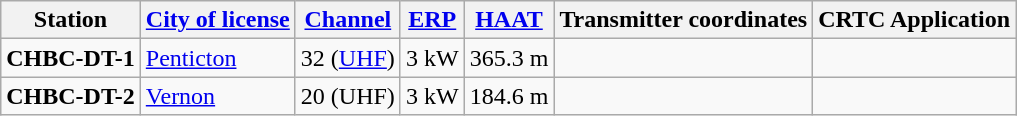<table class="wikitable">
<tr>
<th>Station</th>
<th><a href='#'>City of license</a></th>
<th><a href='#'>Channel</a></th>
<th><a href='#'>ERP</a></th>
<th><a href='#'>HAAT</a></th>
<th>Transmitter coordinates</th>
<th>CRTC Application</th>
</tr>
<tr style="vertical-align: top; text-align: left;">
<td><strong>CHBC-DT-1</strong></td>
<td><a href='#'>Penticton</a></td>
<td>32 (<a href='#'>UHF</a>)</td>
<td>3 kW</td>
<td>365.3 m</td>
<td></td>
<td></td>
</tr>
<tr style="vertical-align: top; text-align: left;">
<td><strong>CHBC-DT-2</strong></td>
<td><a href='#'>Vernon</a></td>
<td>20 (UHF)</td>
<td>3 kW</td>
<td>184.6 m</td>
<td></td>
<td></td>
</tr>
</table>
